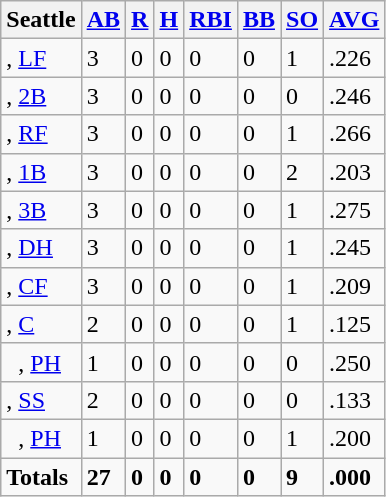<table class="wikitable sortable">
<tr>
<th>Seattle</th>
<th><a href='#'>AB</a></th>
<th><a href='#'>R</a></th>
<th><a href='#'>H</a></th>
<th><a href='#'>RBI</a></th>
<th><a href='#'>BB</a></th>
<th><a href='#'>SO</a></th>
<th><a href='#'>AVG</a></th>
</tr>
<tr>
<td>, <a href='#'>LF</a></td>
<td>3</td>
<td>0</td>
<td>0</td>
<td>0</td>
<td>0</td>
<td>1</td>
<td>.226</td>
</tr>
<tr>
<td>, <a href='#'>2B</a></td>
<td>3</td>
<td>0</td>
<td>0</td>
<td>0</td>
<td>0</td>
<td>0</td>
<td>.246</td>
</tr>
<tr>
<td>, <a href='#'>RF</a></td>
<td>3</td>
<td>0</td>
<td>0</td>
<td>0</td>
<td>0</td>
<td>1</td>
<td>.266</td>
</tr>
<tr>
<td>, <a href='#'>1B</a></td>
<td>3</td>
<td>0</td>
<td>0</td>
<td>0</td>
<td>0</td>
<td>2</td>
<td>.203</td>
</tr>
<tr>
<td>, <a href='#'>3B</a></td>
<td>3</td>
<td>0</td>
<td>0</td>
<td>0</td>
<td>0</td>
<td>1</td>
<td>.275</td>
</tr>
<tr>
<td>, <a href='#'>DH</a></td>
<td>3</td>
<td>0</td>
<td>0</td>
<td>0</td>
<td>0</td>
<td>1</td>
<td>.245</td>
</tr>
<tr>
<td>, <a href='#'>CF</a></td>
<td>3</td>
<td>0</td>
<td>0</td>
<td>0</td>
<td>0</td>
<td>1</td>
<td>.209</td>
</tr>
<tr>
<td>, <a href='#'>C</a></td>
<td>2</td>
<td>0</td>
<td>0</td>
<td>0</td>
<td>0</td>
<td>1</td>
<td>.125</td>
</tr>
<tr>
<td>  , <a href='#'>PH</a></td>
<td>1</td>
<td>0</td>
<td>0</td>
<td>0</td>
<td>0</td>
<td>0</td>
<td>.250</td>
</tr>
<tr>
<td>, <a href='#'>SS</a></td>
<td>2</td>
<td>0</td>
<td>0</td>
<td>0</td>
<td>0</td>
<td>0</td>
<td>.133</td>
</tr>
<tr>
<td>  , <a href='#'>PH</a></td>
<td>1</td>
<td>0</td>
<td>0</td>
<td>0</td>
<td>0</td>
<td>1</td>
<td>.200</td>
</tr>
<tr class="sortbottom">
<td><strong>Totals</strong></td>
<td><strong>27</strong></td>
<td><strong>0</strong></td>
<td><strong>0</strong></td>
<td><strong>0</strong></td>
<td><strong>0</strong></td>
<td><strong>9</strong></td>
<td><strong>.000</strong></td>
</tr>
</table>
